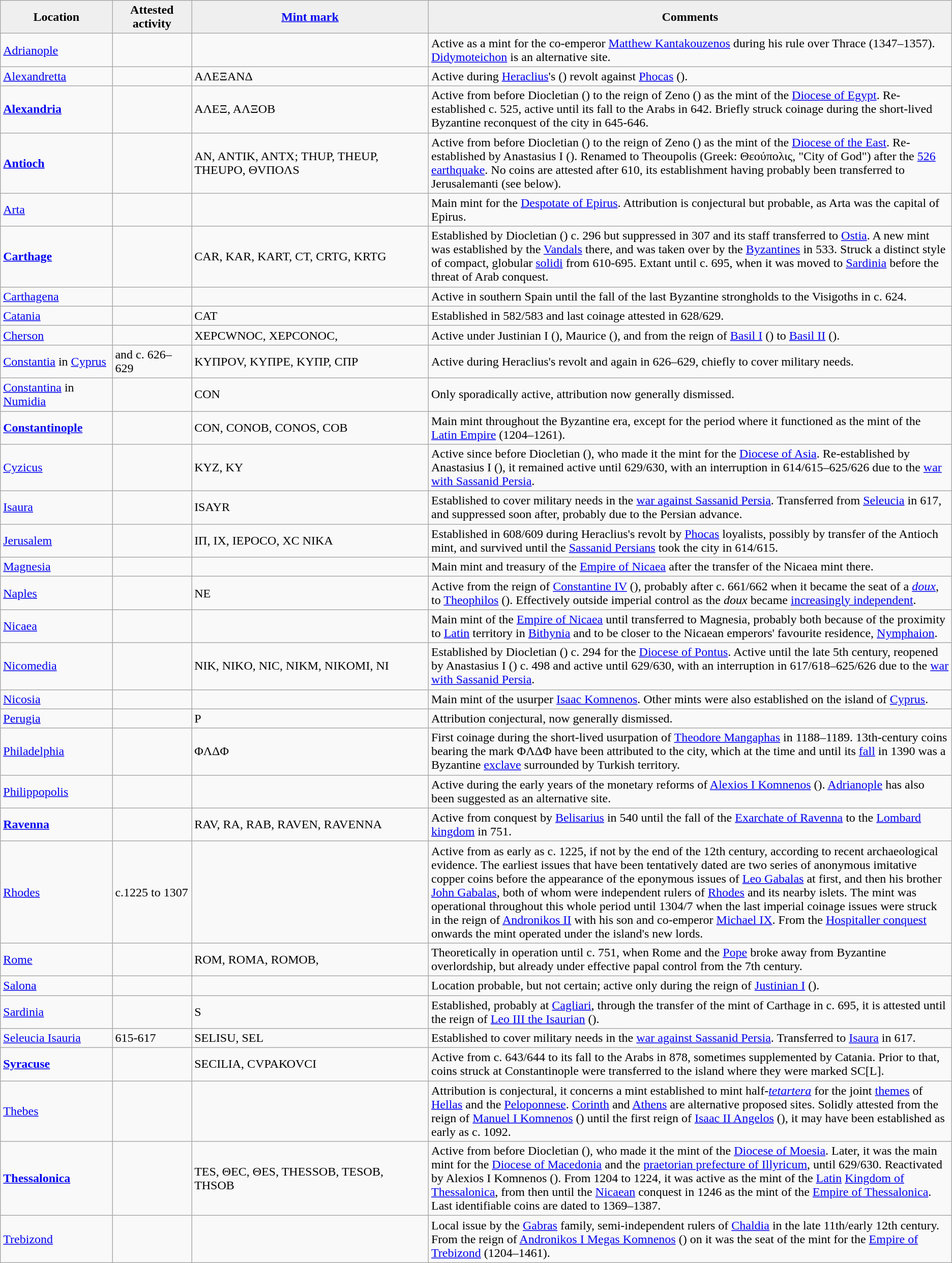<table class="wikitable sortable">
<tr ---- align="center">
<th style="background:#efefef;">Location</th>
<th style="background:#efefef;">Attested activity</th>
<th style="background:#efefef;"><a href='#'>Mint mark</a></th>
<th style="background:#efefef;" width=55%>Comments</th>
</tr>
<tr ---- align="left">
<td><a href='#'>Adrianople</a></td>
<td></td>
<td></td>
<td>Active as a mint for the co-emperor <a href='#'>Matthew Kantakouzenos</a> during his rule over Thrace (1347–1357). <a href='#'>Didymoteichon</a> is an alternative site.</td>
</tr>
<tr ---- align="left">
<td><a href='#'>Alexandretta</a></td>
<td></td>
<td>ΑΛΕΞΑΝΔ</td>
<td>Active during <a href='#'>Heraclius</a>'s () revolt against <a href='#'>Phocas</a> ().</td>
</tr>
<tr ---- align="left">
<td><strong><a href='#'>Alexandria</a></strong></td>
<td></td>
<td>ΑΛΕΞ, ΑΛΞΟΒ</td>
<td>Active from before Diocletian () to the reign of Zeno () as the mint of the <a href='#'>Diocese of Egypt</a>. Re-established c. 525, active until its fall to the Arabs in 642. Briefly struck coinage during the short-lived Byzantine reconquest of the city in 645-646.</td>
</tr>
<tr ---- align="left">
<td><strong><a href='#'>Antioch</a></strong></td>
<td></td>
<td>ΑΝ, ΑΝΤΙΚ, ΑΝΤΧ; THUP, THEUP, THEUPO, ΘVΠOΛS</td>
<td>Active from before Diocletian () to the reign of Zeno () as the mint of the <a href='#'>Diocese of the East</a>. Re-established by Anastasius I (). Renamed to Theoupolis (Greek: Θεούπολις, "City of God") after the <a href='#'>526 earthquake</a>. No coins are attested after 610, its establishment having probably been transferred to Jerusalemanti (see below).</td>
</tr>
<tr ---- align="left">
<td><a href='#'>Arta</a></td>
<td></td>
<td></td>
<td>Main mint for the <a href='#'>Despotate of Epirus</a>. Attribution is conjectural but probable, as Arta was the capital of Epirus.</td>
</tr>
<tr ---- align="left">
<td><strong><a href='#'>Carthage</a></strong></td>
<td></td>
<td>CAR, KAR, KART, CT, CRTG, KRTG</td>
<td>Established by Diocletian () c. 296 but suppressed in 307 and its staff transferred to <a href='#'>Ostia</a>. A new mint was established by the <a href='#'>Vandals</a> there, and was taken over by the <a href='#'>Byzantines</a> in 533. Struck a distinct style of compact, globular <a href='#'>solidi</a> from 610-695. Extant until c. 695, when it was moved to <a href='#'>Sardinia</a> before the threat of Arab conquest.</td>
</tr>
<tr ---- align="left">
<td><a href='#'>Carthagena</a></td>
<td></td>
<td></td>
<td>Active in southern Spain until the fall of the last Byzantine strongholds to the Visigoths in c. 624.</td>
</tr>
<tr ---- align="left">
<td><a href='#'>Catania</a></td>
<td></td>
<td>CAT</td>
<td>Established in 582/583 and last coinage attested in 628/629.</td>
</tr>
<tr ---- align="left">
<td><a href='#'>Cherson</a></td>
<td></td>
<td>ΧΕΡCWΝΟC, ΧΕΡCΟΝΟC,</td>
<td>Active under Justinian I (), Maurice (), and from the reign of <a href='#'>Basil I</a> () to <a href='#'>Basil II</a> ().</td>
</tr>
<tr ---- align="left">
<td><a href='#'>Constantia</a> in <a href='#'>Cyprus</a></td>
<td> and c. 626–629</td>
<td>ΚΥΠΡΟV, ΚΥΠΡΕ, KYΠΡ, CΠΡ</td>
<td>Active during Heraclius's revolt and again in 626–629, chiefly to cover military needs.</td>
</tr>
<tr ---- align="left">
<td><a href='#'>Constantina</a> in <a href='#'>Numidia</a></td>
<td></td>
<td>CON</td>
<td>Only sporadically active, attribution now generally dismissed.</td>
</tr>
<tr ---- align="left">
<td><strong><a href='#'>Constantinople</a></strong></td>
<td></td>
<td>CON, CONOB, CONOS, COB</td>
<td>Main mint throughout the Byzantine era, except for the period where it functioned as the mint of the <a href='#'>Latin Empire</a> (1204–1261).</td>
</tr>
<tr ---- align="left">
<td><a href='#'>Cyzicus</a></td>
<td></td>
<td>KYZ, KY</td>
<td>Active since before Diocletian (), who made it the mint for the <a href='#'>Diocese of Asia</a>. Re-established by Anastasius I (), it remained active until 629/630, with an interruption in 614/615–625/626 due to the <a href='#'>war with Sassanid Persia</a>.</td>
</tr>
<tr ---- align="left">
<td><a href='#'>Isaura</a></td>
<td></td>
<td>ISAYR</td>
<td>Established to cover military needs in the <a href='#'>war against Sassanid Persia</a>. Transferred from <a href='#'>Seleucia</a> in 617, and suppressed soon after, probably due to the Persian advance.</td>
</tr>
<tr ---- align="left">
<td><a href='#'>Jerusalem</a></td>
<td></td>
<td>ΙΠ, ΙΧ, IEΡOCO, XC NIKA</td>
<td>Established in 608/609 during Heraclius's revolt by <a href='#'>Phocas</a> loyalists, possibly by transfer of the Antioch mint, and survived until the <a href='#'>Sassanid Persians</a> took the city in 614/615.</td>
</tr>
<tr ---- align="left">
<td><a href='#'>Magnesia</a></td>
<td></td>
<td></td>
<td>Main mint and treasury of the <a href='#'>Empire of Nicaea</a> after the transfer of the Nicaea mint there.</td>
</tr>
<tr ---- align="left">
<td><a href='#'>Naples</a></td>
<td></td>
<td>NE</td>
<td>Active from the reign of <a href='#'>Constantine IV</a> (), probably after c. 661/662 when it became the seat of a <em><a href='#'>doux</a></em>, to <a href='#'>Theophilos</a> (). Effectively outside imperial control as the <em>doux</em> became <a href='#'>increasingly independent</a>.</td>
</tr>
<tr ---- align="left">
<td><a href='#'>Nicaea</a></td>
<td></td>
<td></td>
<td>Main mint of the <a href='#'>Empire of Nicaea</a> until transferred to Magnesia, probably both because of the proximity to <a href='#'>Latin</a> territory in <a href='#'>Bithynia</a> and to be closer to the Nicaean emperors' favourite residence, <a href='#'>Nymphaion</a>.</td>
</tr>
<tr ---- align="left">
<td><a href='#'>Nicomedia</a></td>
<td></td>
<td>NIK, NIKO, NIC, NIKM, NIKOMI, NI</td>
<td>Established by Diocletian () c. 294 for the <a href='#'>Diocese of Pontus</a>. Active until the late 5th century, reopened by Anastasius I () c. 498 and active until 629/630, with an interruption in 617/618–625/626 due to the <a href='#'>war with Sassanid Persia</a>.</td>
</tr>
<tr ---- align="left">
<td><a href='#'>Nicosia</a></td>
<td></td>
<td></td>
<td>Main mint of the usurper <a href='#'>Isaac Komnenos</a>. Other mints were also established on the island of <a href='#'>Cyprus</a>.</td>
</tr>
<tr ---- align="left">
<td><a href='#'>Perugia</a></td>
<td></td>
<td>P</td>
<td>Attribution conjectural, now generally dismissed.</td>
</tr>
<tr ---- align="left">
<td><a href='#'>Philadelphia</a></td>
<td></td>
<td>ΦΛΔΦ</td>
<td>First coinage during the short-lived usurpation of <a href='#'>Theodore Mangaphas</a> in 1188–1189. 13th-century coins bearing the mark ΦΛΔΦ have been attributed to the city, which at the time and until its <a href='#'>fall</a> in 1390 was a Byzantine <a href='#'>exclave</a> surrounded by Turkish territory.</td>
</tr>
<tr ---- align="left">
<td><a href='#'>Philippopolis</a></td>
<td></td>
<td></td>
<td>Active during the early years of the monetary reforms of <a href='#'>Alexios I Komnenos</a> (). <a href='#'>Adrianople</a> has also been suggested as an alternative site.</td>
</tr>
<tr ---- align="left">
<td><strong><a href='#'>Ravenna</a></strong></td>
<td></td>
<td>RAV, RA, RAB, RAVEN, RAVENNA</td>
<td>Active from conquest by <a href='#'>Belisarius</a> in 540 until the fall of the <a href='#'>Exarchate of Ravenna</a> to the <a href='#'>Lombard kingdom</a> in 751.</td>
</tr>
<tr ---- align="left">
<td><a href='#'>Rhodes</a></td>
<td>c.1225 to 1307</td>
<td></td>
<td>Active from as early as c. 1225, if not by the end of the 12th century, according to recent archaeological evidence. The earliest issues that have been tentatively dated are two series of anonymous imitative copper coins before the appearance of the eponymous issues of <a href='#'>Leo Gabalas</a> at first, and then his brother <a href='#'>John Gabalas</a>, both of whom were independent rulers of <a href='#'>Rhodes</a> and its nearby islets. The mint was operational throughout this whole period until 1304/7 when the last imperial coinage issues were struck in the reign of <a href='#'>Andronikos II</a> with his son and co-emperor <a href='#'>Michael IX</a>. From the <a href='#'>Hospitaller conquest</a> onwards the mint operated under the island's new lords.</td>
</tr>
<tr ---- align="left">
<td><a href='#'>Rome</a></td>
<td></td>
<td>ROM, ROMA, ROMOB,</td>
<td>Theoretically in operation until c. 751, when Rome and the <a href='#'>Pope</a> broke away from Byzantine overlordship, but already under effective papal control from the 7th century.</td>
</tr>
<tr ---- align="left">
<td><a href='#'>Salona</a></td>
<td></td>
<td></td>
<td>Location probable, but not certain; active only during the reign of <a href='#'>Justinian I</a> ().</td>
</tr>
<tr ---- align="left">
<td><a href='#'>Sardinia</a></td>
<td></td>
<td>S</td>
<td>Established, probably at <a href='#'>Cagliari</a>, through the transfer of the mint of Carthage in c. 695, it is attested until the reign of <a href='#'>Leo III the Isaurian</a> ().</td>
</tr>
<tr ---- align="left">
<td><a href='#'>Seleucia Isauria</a></td>
<td>615-617</td>
<td>SELISU, SEL</td>
<td>Established to cover military needs in the <a href='#'>war against Sassanid Persia</a>. Transferred to <a href='#'>Isaura</a> in 617.</td>
</tr>
<tr ---- align="left">
<td><a href='#'><strong>Syracuse</strong></a></td>
<td></td>
<td>SECILIA, CVΡΑΚΟVCI</td>
<td>Active from c. 643/644 to its fall to the Arabs in 878, sometimes supplemented by Catania. Prior to that, coins struck at Constantinople were transferred to the island where they were marked SC[L].</td>
</tr>
<tr ---- align="left">
<td><a href='#'>Thebes</a></td>
<td></td>
<td></td>
<td>Attribution is conjectural, it concerns a mint established to mint half-<em><a href='#'>tetartera</a></em> for the joint <a href='#'>themes</a> of <a href='#'>Hellas</a> and the <a href='#'>Peloponnese</a>. <a href='#'>Corinth</a> and <a href='#'>Athens</a> are alternative proposed sites. Solidly attested from the reign of <a href='#'>Manuel I Komnenos</a> () until the first reign of <a href='#'>Isaac II Angelos</a> (), it may have been established as early as c. 1092.</td>
</tr>
<tr ---- align="left">
<td><strong><a href='#'>Thessalonica</a></strong></td>
<td></td>
<td>TES, ΘΕC, ΘΕS, THESSOB, TESOB, THSOB</td>
<td>Active from before Diocletian (), who made it the mint of the <a href='#'>Diocese of Moesia</a>. Later, it was the main mint for the <a href='#'>Diocese of Macedonia</a> and the <a href='#'>praetorian prefecture of Illyricum</a>, until 629/630. Reactivated by Alexios I Komnenos (). From 1204 to 1224, it was active as the mint of the <a href='#'>
Latin</a> <a href='#'>Kingdom of Thessalonica</a>, from then until the <a href='#'>Nicaean</a> conquest in 1246 as the mint of the <a href='#'>Empire of Thessalonica</a>. Last identifiable coins are dated to 1369–1387.</td>
</tr>
<tr ---- align="left">
<td><a href='#'>Trebizond</a></td>
<td></td>
<td></td>
<td>Local issue by the <a href='#'>Gabras</a> family, semi-independent rulers of <a href='#'>Chaldia</a> in the late 11th/early 12th century. From the reign of <a href='#'>Andronikos I Megas Komnenos</a> () on it was the seat of the mint for the <a href='#'>Empire of Trebizond</a> (1204–1461).</td>
</tr>
</table>
